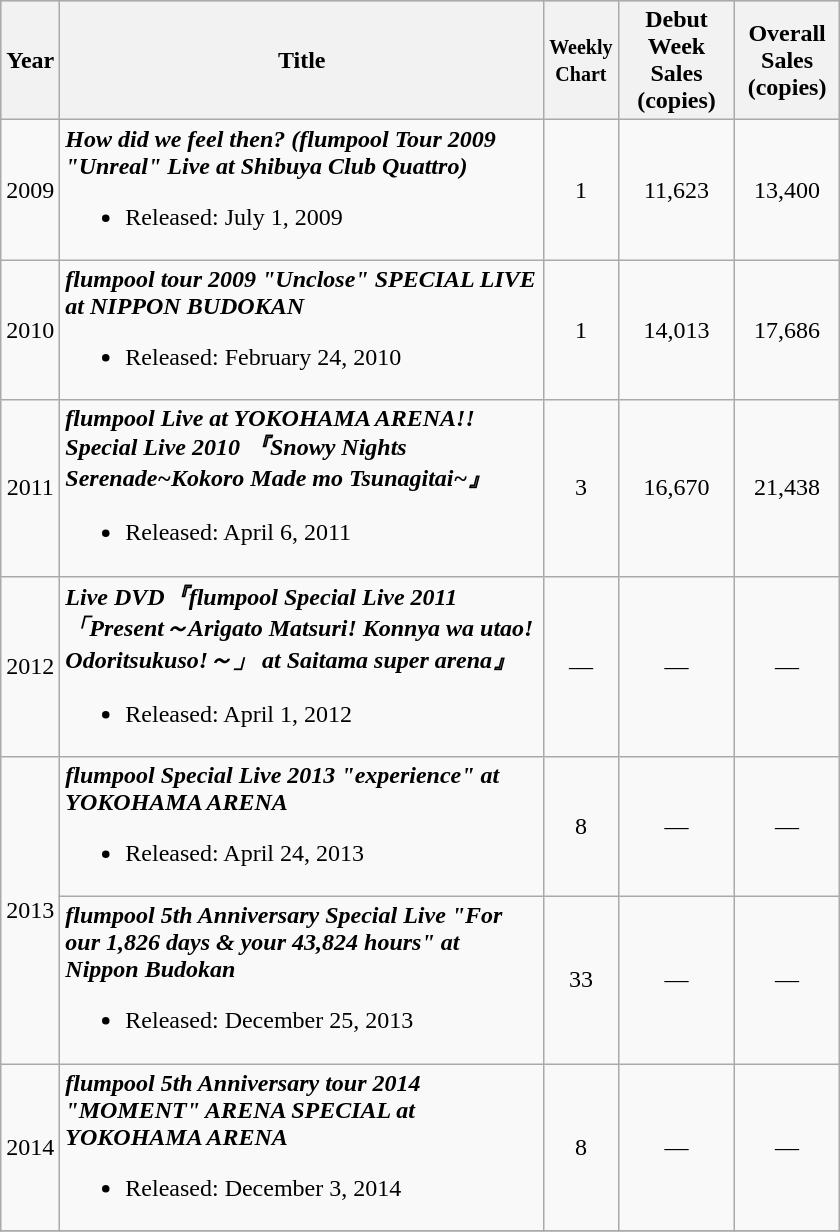<table width="560" class="wikitable" style="text-align:center">
<tr bgcolor="#cccccc">
<th>Year</th>
<th>Title</th>
<th><small>Weekly<br>Chart</small></th>
<th>Debut Week Sales<br>(copies)</th>
<th>Overall Sales<br>(copies)</th>
</tr>
<tr>
<td>2009</td>
<td align="left"><strong><em>How did we feel then? (flumpool Tour 2009 "Unreal" Live at Shibuya Club Quattro)</em></strong><br><ul><li>Released: July 1, 2009</li></ul></td>
<td>1</td>
<td>11,623</td>
<td>13,400</td>
</tr>
<tr>
<td>2010</td>
<td align="left"><strong><em>flumpool tour 2009 "Unclose" SPECIAL LIVE at NIPPON BUDOKAN</em></strong><br><ul><li>Released: February 24, 2010</li></ul></td>
<td>1</td>
<td>14,013</td>
<td>17,686</td>
</tr>
<tr>
<td>2011</td>
<td align="left"><strong><em>flumpool Live at YOKOHAMA ARENA!! Special Live 2010  『Snowy Nights Serenade~Kokoro Made mo Tsunagitai~』</em></strong><br><ul><li>Released: April 6, 2011</li></ul></td>
<td>3</td>
<td>16,670</td>
<td>21,438</td>
</tr>
<tr>
<td>2012</td>
<td align="left"><strong><em>Live DVD『flumpool Special Live 2011「Present～Arigato Matsuri! Konnya wa utao! Odoritsukuso!～」 at Saitama super arena』</em></strong><br><ul><li>Released: April 1, 2012</li></ul></td>
<td>—</td>
<td>—</td>
<td>—</td>
</tr>
<tr>
<td rowspan="2">2013</td>
<td align="left"><strong><em>flumpool Special Live 2013 "experience" at YOKOHAMA ARENA</em></strong><br><ul><li>Released: April 24, 2013</li></ul></td>
<td>8</td>
<td>—</td>
<td>—</td>
</tr>
<tr>
<td align="left"><strong><em>flumpool 5th Anniversary Special Live "For our 1,826 days & your 43,824 hours" at Nippon Budokan</em></strong><br><ul><li>Released: December 25, 2013</li></ul></td>
<td>33</td>
<td>—</td>
<td>—</td>
</tr>
<tr>
<td>2014</td>
<td align="left"><strong><em>flumpool 5th Anniversary tour 2014 "MOMENT" ARENA SPECIAL at YOKOHAMA ARENA</em></strong><br><ul><li>Released: December 3, 2014</li></ul></td>
<td>8</td>
<td>—</td>
<td>—</td>
</tr>
<tr>
</tr>
</table>
